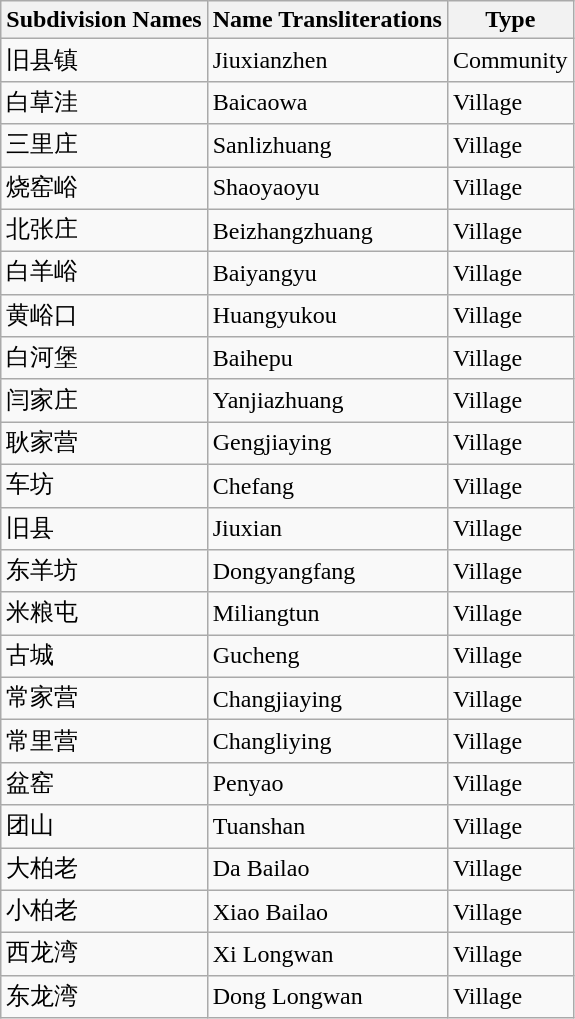<table class="wikitable sortable">
<tr>
<th>Subdivision Names</th>
<th>Name Transliterations</th>
<th>Type</th>
</tr>
<tr>
<td>旧县镇</td>
<td>Jiuxianzhen</td>
<td>Community</td>
</tr>
<tr>
<td>白草洼</td>
<td>Baicaowa</td>
<td>Village</td>
</tr>
<tr>
<td>三里庄</td>
<td>Sanlizhuang</td>
<td>Village</td>
</tr>
<tr>
<td>烧窑峪</td>
<td>Shaoyaoyu</td>
<td>Village</td>
</tr>
<tr>
<td>北张庄</td>
<td>Beizhangzhuang</td>
<td>Village</td>
</tr>
<tr>
<td>白羊峪</td>
<td>Baiyangyu</td>
<td>Village</td>
</tr>
<tr>
<td>黄峪口</td>
<td>Huangyukou</td>
<td>Village</td>
</tr>
<tr>
<td>白河堡</td>
<td>Baihepu</td>
<td>Village</td>
</tr>
<tr>
<td>闫家庄</td>
<td>Yanjiazhuang</td>
<td>Village</td>
</tr>
<tr>
<td>耿家营</td>
<td>Gengjiaying</td>
<td>Village</td>
</tr>
<tr>
<td>车坊</td>
<td>Chefang</td>
<td>Village</td>
</tr>
<tr>
<td>旧县</td>
<td>Jiuxian</td>
<td>Village</td>
</tr>
<tr>
<td>东羊坊</td>
<td>Dongyangfang</td>
<td>Village</td>
</tr>
<tr>
<td>米粮屯</td>
<td>Miliangtun</td>
<td>Village</td>
</tr>
<tr>
<td>古城</td>
<td>Gucheng</td>
<td>Village</td>
</tr>
<tr>
<td>常家营</td>
<td>Changjiaying</td>
<td>Village</td>
</tr>
<tr>
<td>常里营</td>
<td>Changliying</td>
<td>Village</td>
</tr>
<tr>
<td>盆窑</td>
<td>Penyao</td>
<td>Village</td>
</tr>
<tr>
<td>团山</td>
<td>Tuanshan</td>
<td>Village</td>
</tr>
<tr>
<td>大柏老</td>
<td>Da Bailao</td>
<td>Village</td>
</tr>
<tr>
<td>小柏老</td>
<td>Xiao Bailao</td>
<td>Village</td>
</tr>
<tr>
<td>西龙湾</td>
<td>Xi Longwan</td>
<td>Village</td>
</tr>
<tr>
<td>东龙湾</td>
<td>Dong Longwan</td>
<td>Village</td>
</tr>
</table>
